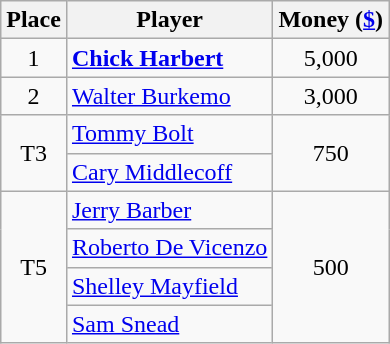<table class=wikitable>
<tr>
<th>Place</th>
<th>Player</th>
<th>Money (<a href='#'>$</a>)</th>
</tr>
<tr>
<td align=center>1</td>
<td> <strong><a href='#'>Chick Harbert</a></strong></td>
<td align=center>5,000</td>
</tr>
<tr>
<td align=center>2</td>
<td> <a href='#'>Walter Burkemo</a></td>
<td align=center>3,000</td>
</tr>
<tr>
<td align=center rowspan=2>T3</td>
<td> <a href='#'>Tommy Bolt</a></td>
<td align=center rowspan=2>750</td>
</tr>
<tr>
<td> <a href='#'>Cary Middlecoff</a></td>
</tr>
<tr>
<td align=center rowspan=4>T5</td>
<td> <a href='#'>Jerry Barber</a></td>
<td align=center rowspan=4>500</td>
</tr>
<tr>
<td> <a href='#'>Roberto De Vicenzo</a></td>
</tr>
<tr>
<td> <a href='#'>Shelley Mayfield</a></td>
</tr>
<tr>
<td> <a href='#'>Sam Snead</a></td>
</tr>
</table>
